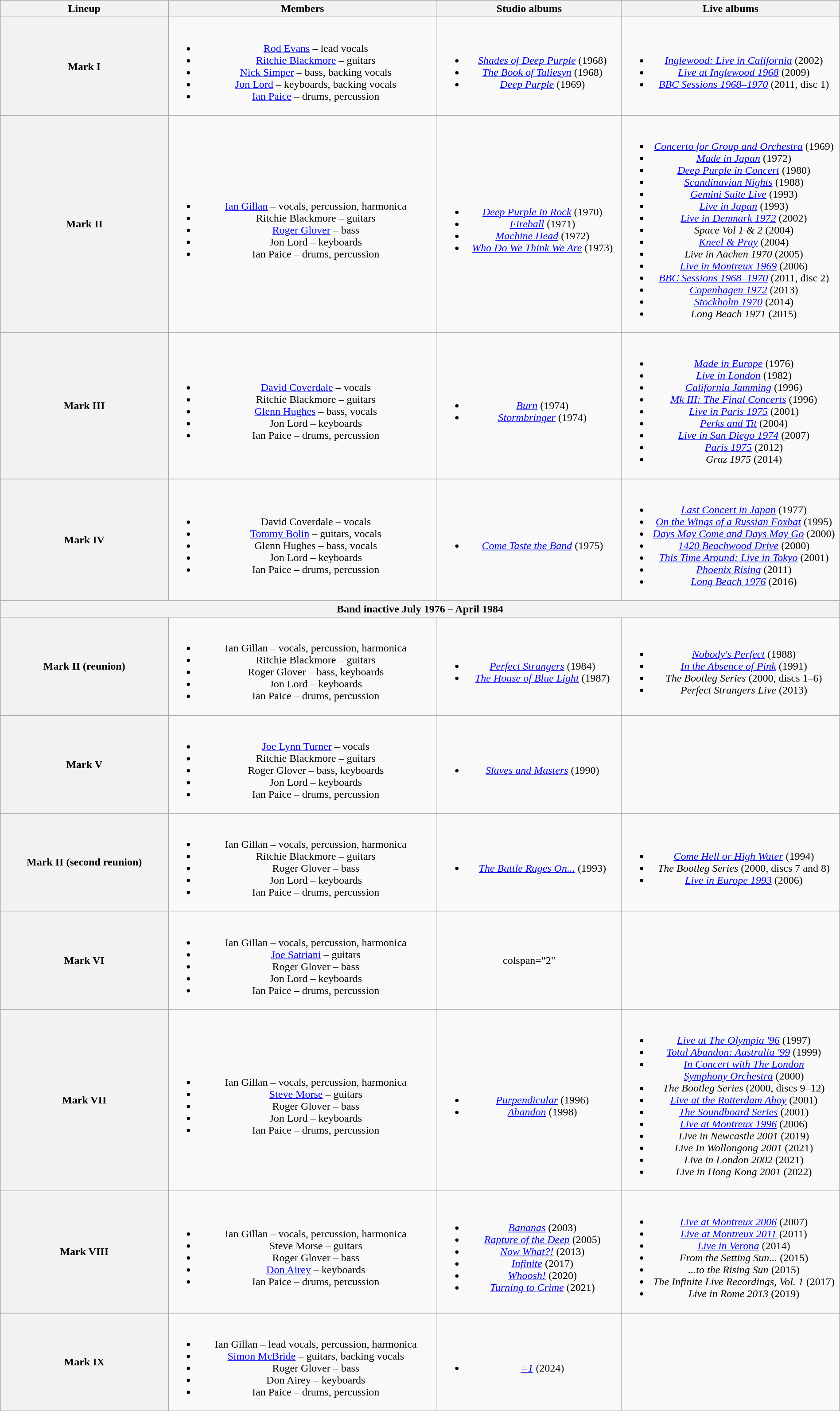<table class="wikitable plainrowheaders" style="text-align:center; width:100%;">
<tr>
<th scope="col" style="width:20%;">Lineup </th>
<th scope="col" style="width:32%;">Members</th>
<th scope="col" style="width:22%;">Studio albums</th>
<th scope="col" style="width:35%;">Live albums</th>
</tr>
<tr>
<th scope="col">Mark I <br></th>
<td><br><ul><li><a href='#'>Rod Evans</a> – lead vocals</li><li><a href='#'>Ritchie Blackmore</a> – guitars</li><li><a href='#'>Nick Simper</a> – bass, backing vocals</li><li><a href='#'>Jon Lord</a> – keyboards, backing vocals</li><li><a href='#'>Ian Paice</a> – drums, percussion</li></ul></td>
<td><br><ul><li><em><a href='#'>Shades of Deep Purple</a></em> (1968)</li><li><em><a href='#'>The Book of Taliesyn</a></em> (1968)</li><li><em><a href='#'>Deep Purple</a></em> (1969)</li></ul></td>
<td><br><ul><li><em><a href='#'>Inglewood: Live in California</a></em> (2002)</li><li><em><a href='#'>Live at Inglewood 1968</a></em> (2009)</li><li><em><a href='#'>BBC Sessions 1968–1970</a></em> (2011, disc 1)</li></ul></td>
</tr>
<tr>
<th scope="col">Mark II<br></th>
<td><br><ul><li><a href='#'>Ian Gillan</a> – vocals, percussion, harmonica</li><li>Ritchie Blackmore – guitars</li><li><a href='#'>Roger Glover</a> – bass</li><li>Jon Lord – keyboards</li><li>Ian Paice – drums, percussion</li></ul></td>
<td><br><ul><li><em><a href='#'>Deep Purple in Rock</a></em> (1970)</li><li><em><a href='#'>Fireball</a></em> (1971)</li><li><em><a href='#'>Machine Head</a></em> (1972)</li><li><em><a href='#'>Who Do We Think We Are</a></em> (1973)</li></ul></td>
<td><br><ul><li><em><a href='#'>Concerto for Group and Orchestra</a></em> (1969)</li><li><em><a href='#'>Made in Japan</a></em> (1972)</li><li><em><a href='#'>Deep Purple in Concert</a></em> (1980)</li><li><em><a href='#'>Scandinavian Nights</a></em> (1988)</li><li><em><a href='#'>Gemini Suite Live</a></em> (1993)</li><li><em><a href='#'>Live in Japan</a></em> (1993)</li><li><em><a href='#'>Live in Denmark 1972</a></em> (2002)</li><li><em>Space Vol 1 & 2</em> (2004)</li><li><em><a href='#'>Kneel & Pray</a></em> (2004)</li><li><em>Live in Aachen 1970</em> (2005)</li><li><em><a href='#'>Live in Montreux 1969</a></em> (2006)</li><li><em><a href='#'>BBC Sessions 1968–1970</a></em> (2011, disc 2)</li><li><em><a href='#'>Copenhagen 1972</a></em> (2013)</li><li><em><a href='#'>Stockholm 1970</a></em> (2014)</li><li><em>Long Beach 1971</em> (2015)</li></ul></td>
</tr>
<tr>
<th scope="col">Mark III<br></th>
<td><br><ul><li><a href='#'>David Coverdale</a> – vocals</li><li>Ritchie Blackmore – guitars</li><li><a href='#'>Glenn Hughes</a> – bass, vocals</li><li>Jon Lord – keyboards</li><li>Ian Paice – drums, percussion</li></ul></td>
<td><br><ul><li><em><a href='#'>Burn</a></em> (1974)</li><li><em><a href='#'>Stormbringer</a></em> (1974)</li></ul></td>
<td><br><ul><li><em><a href='#'>Made in Europe</a></em> (1976)</li><li><em><a href='#'>Live in London</a></em> (1982)</li><li><em><a href='#'>California Jamming</a></em> (1996)</li><li><em><a href='#'>Mk III: The Final Concerts</a></em> (1996)</li><li><em><a href='#'>Live in Paris 1975</a></em> (2001)</li><li><em><a href='#'>Perks and Tit</a></em> (2004)</li><li><em><a href='#'>Live in San Diego 1974</a></em> (2007)</li><li><em><a href='#'>Paris 1975</a></em> (2012)</li><li><em>Graz 1975</em> (2014)</li></ul></td>
</tr>
<tr>
<th scope="col">Mark IV<br></th>
<td><br><ul><li>David Coverdale – vocals</li><li><a href='#'>Tommy Bolin</a> – guitars, vocals</li><li>Glenn Hughes – bass, vocals</li><li>Jon Lord – keyboards</li><li>Ian Paice – drums, percussion</li></ul></td>
<td><br><ul><li><em><a href='#'>Come Taste the Band</a></em> (1975)</li></ul></td>
<td><br><ul><li><em><a href='#'>Last Concert in Japan</a></em> (1977)</li><li><em><a href='#'>On the Wings of a Russian Foxbat</a></em> (1995)</li><li><em><a href='#'>Days May Come and Days May Go</a></em> (2000)</li><li><em><a href='#'>1420 Beachwood Drive</a></em> (2000)</li><li><em><a href='#'>This Time Around: Live in Tokyo</a></em> (2001)</li><li><em><a href='#'>Phoenix Rising</a></em> (2011)</li><li><em><a href='#'>Long Beach 1976</a></em> (2016)</li></ul></td>
</tr>
<tr>
<th scope="col" colspan="4">Band inactive July 1976 – April 1984</th>
</tr>
<tr>
<th scope="col">Mark II (reunion)<br></th>
<td><br><ul><li>Ian Gillan – vocals, percussion, harmonica</li><li>Ritchie Blackmore – guitars</li><li>Roger Glover – bass, keyboards</li><li>Jon Lord – keyboards</li><li>Ian Paice – drums, percussion</li></ul></td>
<td><br><ul><li><em><a href='#'>Perfect Strangers</a></em> (1984)</li><li><em><a href='#'>The House of Blue Light</a></em> (1987)</li></ul></td>
<td><br><ul><li><em><a href='#'>Nobody's Perfect</a></em> (1988)</li><li><em><a href='#'>In the Absence of Pink</a></em> (1991)</li><li><em>The Bootleg Series</em> (2000, discs 1–6)</li><li><em>Perfect Strangers Live</em> (2013)</li></ul></td>
</tr>
<tr>
<th scope="col">Mark V<br></th>
<td><br><ul><li><a href='#'>Joe Lynn Turner</a> – vocals</li><li>Ritchie Blackmore – guitars</li><li>Roger Glover – bass, keyboards</li><li>Jon Lord – keyboards</li><li>Ian Paice – drums, percussion</li></ul></td>
<td><br><ul><li><em><a href='#'>Slaves and Masters</a></em> (1990)</li></ul></td>
<td></td>
</tr>
<tr>
<th scope="col">Mark II (second reunion)<br></th>
<td><br><ul><li>Ian Gillan – vocals, percussion, harmonica</li><li>Ritchie Blackmore – guitars</li><li>Roger Glover – bass</li><li>Jon Lord – keyboards</li><li>Ian Paice – drums, percussion</li></ul></td>
<td><br><ul><li><em><a href='#'>The Battle Rages On...</a></em> (1993)</li></ul></td>
<td><br><ul><li><em><a href='#'>Come Hell or High Water</a></em> (1994)</li><li><em>The Bootleg Series</em> (2000, discs 7 and 8)</li><li><em><a href='#'>Live in Europe 1993</a></em> (2006)</li></ul></td>
</tr>
<tr>
<th scope="col">Mark VI<br></th>
<td><br><ul><li>Ian Gillan – vocals, percussion, harmonica</li><li><a href='#'>Joe Satriani</a> – guitars</li><li>Roger Glover – bass</li><li>Jon Lord – keyboards</li><li>Ian Paice – drums, percussion</li></ul></td>
<td>colspan="2" </td>
</tr>
<tr>
<th scope="col">Mark VII<br></th>
<td><br><ul><li>Ian Gillan – vocals, percussion, harmonica</li><li><a href='#'>Steve Morse</a> – guitars</li><li>Roger Glover – bass</li><li>Jon Lord – keyboards</li><li>Ian Paice – drums, percussion</li></ul></td>
<td><br><ul><li><em><a href='#'>Purpendicular</a></em> (1996)</li><li><em><a href='#'>Abandon</a></em> (1998)</li></ul></td>
<td><br><ul><li><em><a href='#'>Live at The Olympia '96</a></em> (1997)</li><li><em><a href='#'>Total Abandon: Australia '99</a></em> (1999)</li><li><em><a href='#'>In Concert with The London<br>Symphony Orchestra</a></em> (2000)</li><li><em>The Bootleg Series</em> (2000, discs 9–12)</li><li><em><a href='#'>Live at the Rotterdam Ahoy</a></em> (2001)</li><li><em><a href='#'>The Soundboard Series</a></em> (2001)</li><li><em><a href='#'>Live at Montreux 1996</a></em> (2006)</li><li><em>Live in Newcastle 2001</em> (2019)</li><li><em>Live In Wollongong 2001</em> (2021)</li><li><em>Live in London 2002</em> (2021)</li><li><em>Live in Hong Kong 2001</em> (2022)</li></ul></td>
</tr>
<tr>
<th scope="col">Mark VIII<br></th>
<td><br><ul><li>Ian Gillan – vocals, percussion, harmonica</li><li>Steve Morse – guitars</li><li>Roger Glover – bass</li><li><a href='#'>Don Airey</a> – keyboards</li><li>Ian Paice – drums, percussion</li></ul></td>
<td><br><ul><li><em><a href='#'>Bananas</a></em> (2003)</li><li><em><a href='#'>Rapture of the Deep</a></em> (2005)</li><li><em><a href='#'>Now What?!</a></em> (2013)</li><li><em><a href='#'>Infinite</a></em> (2017)</li><li><em><a href='#'>Whoosh!</a></em> (2020)</li><li><em><a href='#'>Turning to Crime</a></em> (2021)</li></ul></td>
<td><br><ul><li><em><a href='#'>Live at Montreux 2006</a></em> (2007)</li><li><em><a href='#'>Live at Montreux 2011</a></em> (2011)</li><li><em><a href='#'>Live in Verona</a></em> (2014)</li><li><em>From the Setting Sun...</em> (2015)</li><li><em>...to the Rising Sun</em> (2015)</li><li><em>The Infinite Live Recordings, Vol. 1</em> (2017)</li><li><em>Live in Rome 2013</em> (2019)</li></ul></td>
</tr>
<tr>
<th>Mark IX<br></th>
<td><br><ul><li>Ian Gillan – lead vocals, percussion, harmonica</li><li><a href='#'>Simon McBride</a> – guitars, backing vocals</li><li>Roger Glover – bass</li><li>Don Airey – keyboards</li><li>Ian Paice – drums, percussion</li></ul></td>
<td><br><ul><li><em><a href='#'>=1</a></em> (2024)</li></ul></td>
<td></td>
</tr>
<tr>
</tr>
</table>
